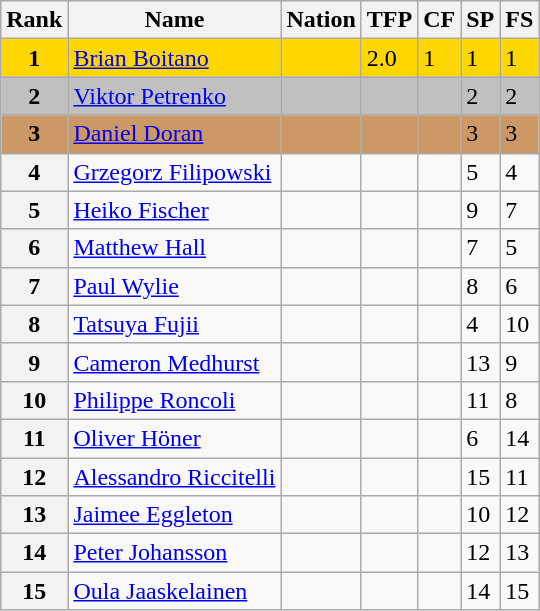<table class="wikitable">
<tr>
<th>Rank</th>
<th>Name</th>
<th>Nation</th>
<th>TFP</th>
<th>CF</th>
<th>SP</th>
<th>FS</th>
</tr>
<tr bgcolor="gold">
<td align="center"><strong>1</strong></td>
<td><a href='#'>Brian Boitano</a></td>
<td></td>
<td>2.0</td>
<td>1</td>
<td>1</td>
<td>1</td>
</tr>
<tr bgcolor="silver">
<td align="center"><strong>2</strong></td>
<td><a href='#'>Viktor Petrenko</a></td>
<td></td>
<td></td>
<td></td>
<td>2</td>
<td>2</td>
</tr>
<tr bgcolor="cc9966">
<td align="center"><strong>3</strong></td>
<td><a href='#'>Daniel Doran</a></td>
<td></td>
<td></td>
<td></td>
<td>3</td>
<td>3</td>
</tr>
<tr>
<th>4</th>
<td><a href='#'>Grzegorz Filipowski</a></td>
<td></td>
<td></td>
<td></td>
<td>5</td>
<td>4</td>
</tr>
<tr>
<th>5</th>
<td><a href='#'>Heiko Fischer</a></td>
<td></td>
<td></td>
<td></td>
<td>9</td>
<td>7</td>
</tr>
<tr>
<th>6</th>
<td><a href='#'>Matthew Hall</a></td>
<td></td>
<td></td>
<td></td>
<td>7</td>
<td>5</td>
</tr>
<tr>
<th>7</th>
<td><a href='#'>Paul Wylie</a></td>
<td></td>
<td></td>
<td></td>
<td>8</td>
<td>6</td>
</tr>
<tr>
<th>8</th>
<td><a href='#'>Tatsuya Fujii</a></td>
<td></td>
<td></td>
<td></td>
<td>4</td>
<td>10</td>
</tr>
<tr>
<th>9</th>
<td><a href='#'>Cameron Medhurst</a></td>
<td></td>
<td></td>
<td></td>
<td>13</td>
<td>9</td>
</tr>
<tr>
<th>10</th>
<td><a href='#'>Philippe Roncoli</a></td>
<td></td>
<td></td>
<td></td>
<td>11</td>
<td>8</td>
</tr>
<tr>
<th>11</th>
<td><a href='#'>Oliver Höner</a></td>
<td></td>
<td></td>
<td></td>
<td>6</td>
<td>14</td>
</tr>
<tr>
<th>12</th>
<td><a href='#'>Alessandro Riccitelli</a></td>
<td></td>
<td></td>
<td></td>
<td>15</td>
<td>11</td>
</tr>
<tr>
<th>13</th>
<td><a href='#'>Jaimee Eggleton</a></td>
<td></td>
<td></td>
<td></td>
<td>10</td>
<td>12</td>
</tr>
<tr>
<th>14</th>
<td><a href='#'>Peter Johansson</a></td>
<td></td>
<td></td>
<td></td>
<td>12</td>
<td>13</td>
</tr>
<tr>
<th>15</th>
<td><a href='#'>Oula Jaaskelainen </a></td>
<td></td>
<td></td>
<td></td>
<td>14</td>
<td>15</td>
</tr>
</table>
